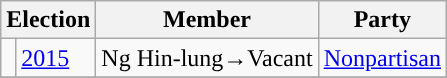<table class="wikitable">
<tr>
<th colspan="2">Election</th>
<th>Member</th>
<th>Party</th>
</tr>
<tr>
<td style="background-color:"></td>
<td><a href='#'>2015</a></td>
<td>Ng Hin-lung→Vacant</td>
<td><a href='#'>Nonpartisan</a></td>
</tr>
<tr>
</tr>
</table>
